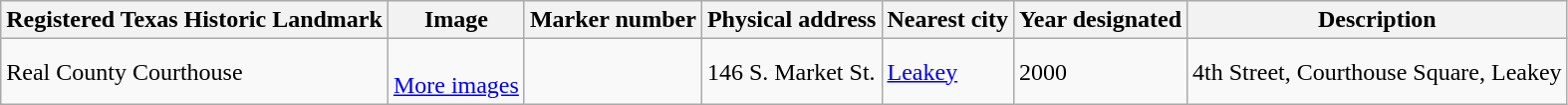<table class="wikitable sortable">
<tr>
<th>Registered Texas Historic Landmark</th>
<th>Image</th>
<th>Marker number</th>
<th>Physical address</th>
<th>Nearest city</th>
<th>Year designated</th>
<th>Description</th>
</tr>
<tr>
<td>Real County Courthouse</td>
<td><br> <a href='#'>More images</a></td>
<td></td>
<td>146 S. Market St.<br></td>
<td><a href='#'>Leakey</a></td>
<td>2000</td>
<td>4th Street, Courthouse Square, Leakey</td>
</tr>
</table>
